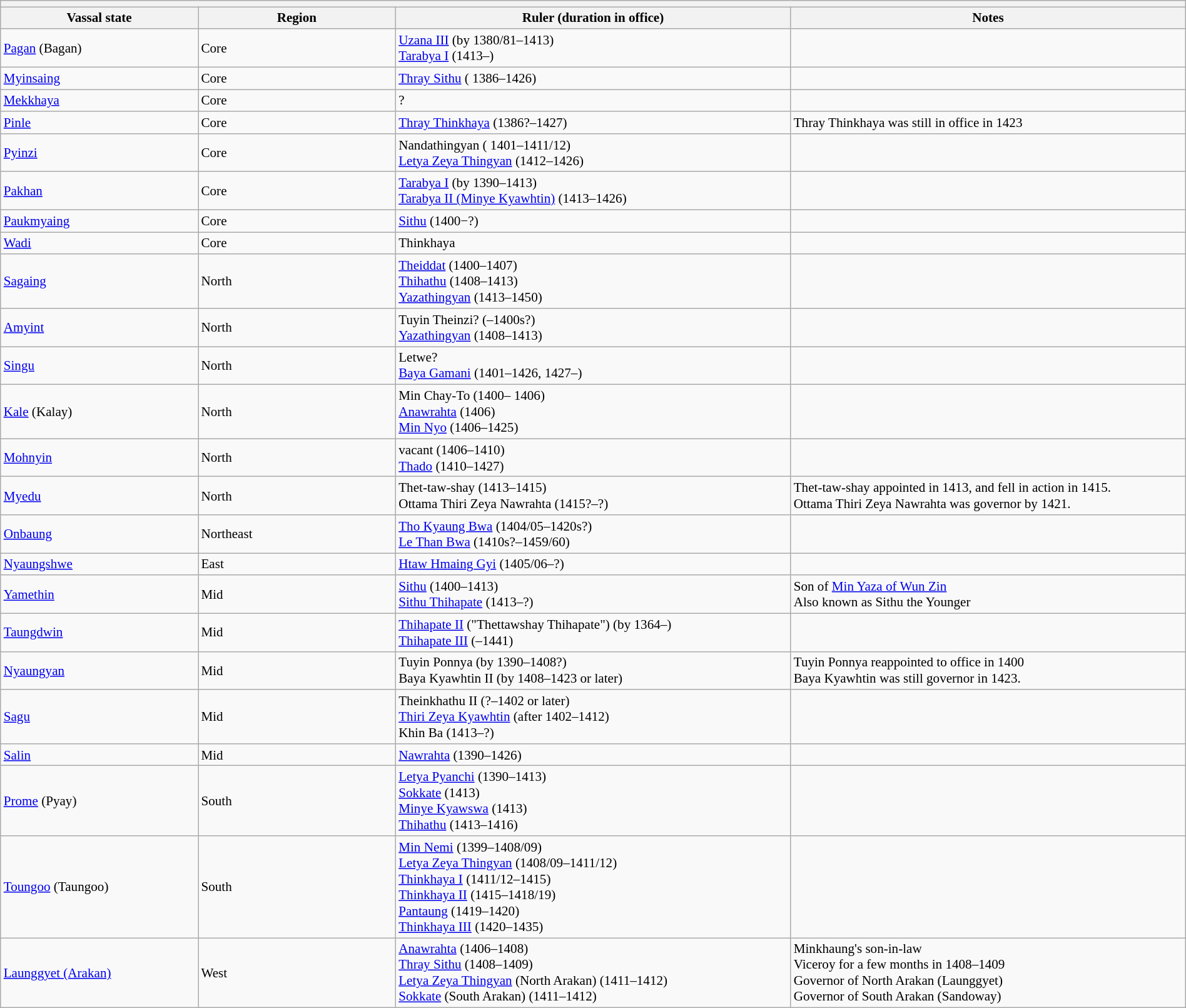<table class="wikitable collapsible" style="min-width:60em; margin:0.3em auto; font-size:88%;">
<tr>
<th colspan=4></th>
</tr>
<tr>
<th width="10%">Vassal state</th>
<th width="10%">Region</th>
<th width="20%">Ruler (duration in office)</th>
<th width="20%">Notes</th>
</tr>
<tr>
<td><a href='#'>Pagan</a> (Bagan)</td>
<td>Core</td>
<td><a href='#'>Uzana III</a> (by 1380/81–1413) <br> <a href='#'>Tarabya I</a> (1413–)</td>
<td></td>
</tr>
<tr>
<td><a href='#'>Myinsaing</a></td>
<td>Core</td>
<td><a href='#'>Thray Sithu</a> ( 1386–1426)</td>
<td></td>
</tr>
<tr>
<td><a href='#'>Mekkhaya</a></td>
<td>Core</td>
<td>?</td>
<td></td>
</tr>
<tr>
<td><a href='#'>Pinle</a></td>
<td>Core</td>
<td><a href='#'>Thray Thinkhaya</a> (1386?–1427)</td>
<td>Thray Thinkhaya was still in office in 1423</td>
</tr>
<tr>
<td><a href='#'>Pyinzi</a></td>
<td>Core</td>
<td>Nandathingyan ( 1401–1411/12) <br> <a href='#'>Letya Zeya Thingyan</a> (1412–1426)</td>
<td></td>
</tr>
<tr>
<td><a href='#'>Pakhan</a></td>
<td>Core</td>
<td><a href='#'>Tarabya I</a> (by 1390–1413) <br> <a href='#'>Tarabya II (Minye Kyawhtin)</a> (1413–1426)</td>
<td></td>
</tr>
<tr>
<td><a href='#'>Paukmyaing</a></td>
<td>Core</td>
<td><a href='#'>Sithu</a> (1400−?)</td>
<td></td>
</tr>
<tr>
<td><a href='#'>Wadi</a></td>
<td>Core</td>
<td>Thinkhaya</td>
<td></td>
</tr>
<tr>
<td><a href='#'>Sagaing</a></td>
<td>North</td>
<td><a href='#'>Theiddat</a> (1400–1407) <br> <a href='#'>Thihathu</a> (1408–1413) <br> <a href='#'>Yazathingyan</a> (1413–1450)</td>
<td></td>
</tr>
<tr>
<td><a href='#'>Amyint</a></td>
<td>North</td>
<td>Tuyin Theinzi? (–1400s?) <br> <a href='#'>Yazathingyan</a> (1408–1413)</td>
<td></td>
</tr>
<tr>
<td><a href='#'>Singu</a></td>
<td>North</td>
<td>Letwe? <br> <a href='#'>Baya Gamani</a> (1401–1426, 1427–)</td>
<td></td>
</tr>
<tr>
<td><a href='#'>Kale</a> (Kalay)</td>
<td>North</td>
<td>Min Chay-To (1400– 1406) <br> <a href='#'>Anawrahta</a> (1406) <br> <a href='#'>Min Nyo</a> (1406–1425)</td>
<td></td>
</tr>
<tr>
<td><a href='#'>Mohnyin</a></td>
<td>North</td>
<td>vacant (1406–1410) <br> <a href='#'>Thado</a> (1410–1427)</td>
<td></td>
</tr>
<tr>
<td><a href='#'>Myedu</a></td>
<td>North</td>
<td>Thet-taw-shay (1413–1415) <br> Ottama Thiri Zeya Nawrahta (1415?–?)</td>
<td>Thet-taw-shay appointed in 1413, and fell in action in 1415. <br> Ottama Thiri Zeya Nawrahta was governor by 1421.</td>
</tr>
<tr>
<td><a href='#'>Onbaung</a></td>
<td>Northeast</td>
<td><a href='#'>Tho Kyaung Bwa</a> (1404/05–1420s?) <br> <a href='#'>Le Than Bwa</a> (1410s?–1459/60)</td>
<td></td>
</tr>
<tr>
<td><a href='#'>Nyaungshwe</a></td>
<td>East</td>
<td><a href='#'>Htaw Hmaing Gyi</a> (1405/06–?)</td>
<td></td>
</tr>
<tr>
<td><a href='#'>Yamethin</a></td>
<td>Mid</td>
<td><a href='#'>Sithu</a> (1400–1413) <br> <a href='#'>Sithu Thihapate</a> (1413–?)</td>
<td>Son of <a href='#'>Min Yaza of Wun Zin</a> <br> Also known as Sithu the Younger</td>
</tr>
<tr>
<td><a href='#'>Taungdwin</a></td>
<td>Mid</td>
<td><a href='#'>Thihapate II</a> ("Thettawshay Thihapate") (by 1364–) <br> <a href='#'>Thihapate III</a> (–1441)</td>
<td></td>
</tr>
<tr>
<td><a href='#'>Nyaungyan</a></td>
<td>Mid</td>
<td>Tuyin Ponnya (by 1390–1408?) <br> Baya Kyawhtin II (by 1408–1423 or later)</td>
<td>Tuyin Ponnya reappointed to office in 1400 <br> Baya Kyawhtin was still governor in 1423.</td>
</tr>
<tr>
<td><a href='#'>Sagu</a></td>
<td>Mid</td>
<td>Theinkhathu II (?–1402 or later) <br> <a href='#'>Thiri Zeya Kyawhtin</a> (after 1402–1412) <br> Khin Ba (1413–?)</td>
<td></td>
</tr>
<tr>
<td><a href='#'>Salin</a></td>
<td>Mid</td>
<td><a href='#'>Nawrahta</a> (1390–1426)</td>
<td></td>
</tr>
<tr>
<td><a href='#'>Prome</a> (Pyay)</td>
<td>South</td>
<td><a href='#'>Letya Pyanchi</a> (1390–1413) <br> <a href='#'>Sokkate</a> (1413) <br> <a href='#'>Minye Kyawswa</a> (1413) <br> <a href='#'>Thihathu</a> (1413–1416)</td>
<td></td>
</tr>
<tr>
<td><a href='#'>Toungoo</a> (Taungoo)</td>
<td>South</td>
<td><a href='#'>Min Nemi</a> (1399–1408/09) <br> <a href='#'>Letya Zeya Thingyan</a> (1408/09–1411/12) <br> <a href='#'>Thinkhaya I</a> (1411/12–1415) <br> <a href='#'>Thinkhaya II</a> (1415–1418/19) <br> <a href='#'>Pantaung</a> (1419–1420) <br> <a href='#'>Thinkhaya III</a> (1420–1435)</td>
<td></td>
</tr>
<tr>
<td><a href='#'>Launggyet (Arakan)</a></td>
<td>West</td>
<td><a href='#'>Anawrahta</a> (1406–1408) <br> <a href='#'>Thray Sithu</a> (1408–1409) <br> <a href='#'>Letya Zeya Thingyan</a> (North Arakan) (1411–1412) <br> <a href='#'>Sokkate</a> (South Arakan) (1411–1412)</td>
<td>Minkhaung's son-in-law <br> Viceroy for a few months in 1408–1409 <br> Governor of North Arakan (Launggyet) <br> Governor of South Arakan (Sandoway)</td>
</tr>
</table>
